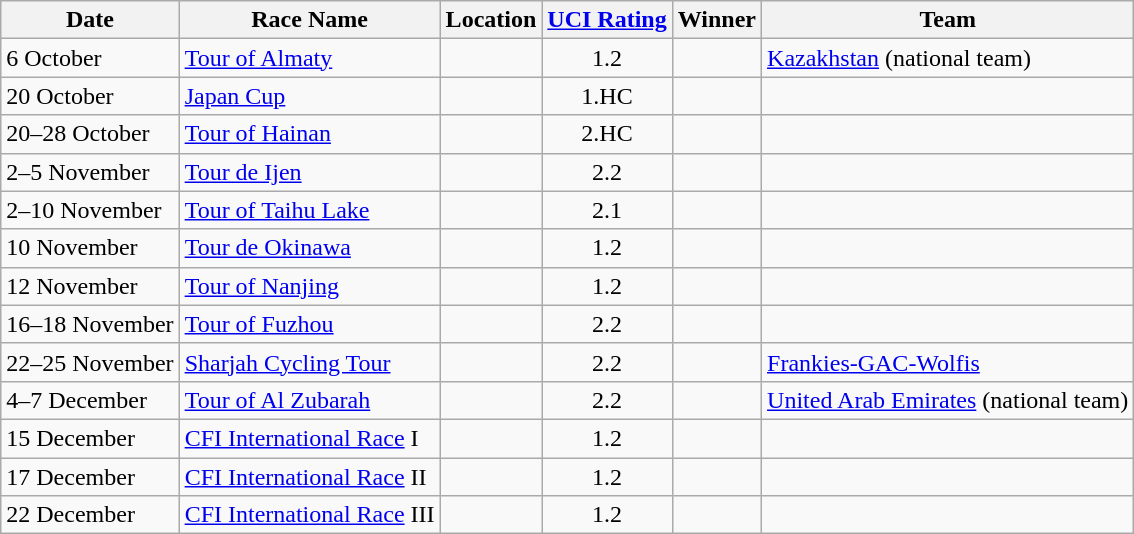<table class="wikitable sortable">
<tr>
<th>Date</th>
<th>Race Name</th>
<th>Location</th>
<th><a href='#'>UCI Rating</a></th>
<th>Winner</th>
<th>Team</th>
</tr>
<tr>
<td>6 October</td>
<td><a href='#'>Tour of Almaty</a></td>
<td></td>
<td align=center>1.2</td>
<td></td>
<td><a href='#'>Kazakhstan</a> (national team)</td>
</tr>
<tr>
<td>20 October</td>
<td><a href='#'>Japan Cup</a></td>
<td></td>
<td align=center>1.HC</td>
<td></td>
<td></td>
</tr>
<tr>
<td>20–28 October</td>
<td><a href='#'>Tour of Hainan</a></td>
<td></td>
<td align=center>2.HC</td>
<td></td>
<td></td>
</tr>
<tr>
<td>2–5 November</td>
<td><a href='#'>Tour de Ijen</a></td>
<td></td>
<td align=center>2.2</td>
<td></td>
<td></td>
</tr>
<tr>
<td>2–10 November</td>
<td><a href='#'>Tour of Taihu Lake</a></td>
<td></td>
<td align=center>2.1</td>
<td></td>
<td></td>
</tr>
<tr>
<td>10 November</td>
<td><a href='#'>Tour de Okinawa</a></td>
<td></td>
<td align=center>1.2</td>
<td></td>
<td></td>
</tr>
<tr>
<td>12 November</td>
<td><a href='#'>Tour of Nanjing</a></td>
<td></td>
<td align=center>1.2</td>
<td></td>
<td></td>
</tr>
<tr>
<td>16–18 November</td>
<td><a href='#'>Tour of Fuzhou</a></td>
<td></td>
<td align=center>2.2</td>
<td></td>
<td></td>
</tr>
<tr>
<td>22–25 November</td>
<td><a href='#'>Sharjah Cycling Tour</a></td>
<td></td>
<td align=center>2.2</td>
<td></td>
<td><a href='#'>Frankies-GAC-Wolfis</a></td>
</tr>
<tr>
<td>4–7 December</td>
<td><a href='#'>Tour of Al Zubarah</a></td>
<td></td>
<td align=center>2.2</td>
<td></td>
<td><a href='#'>United Arab Emirates</a> (national team)</td>
</tr>
<tr>
<td>15 December</td>
<td><a href='#'>CFI International Race</a> I</td>
<td></td>
<td align=center>1.2</td>
<td></td>
<td></td>
</tr>
<tr>
<td>17 December</td>
<td><a href='#'>CFI International Race</a> II</td>
<td></td>
<td align=center>1.2</td>
<td></td>
<td></td>
</tr>
<tr>
<td>22 December</td>
<td><a href='#'>CFI International Race</a> III</td>
<td></td>
<td align=center>1.2</td>
<td></td>
<td></td>
</tr>
</table>
